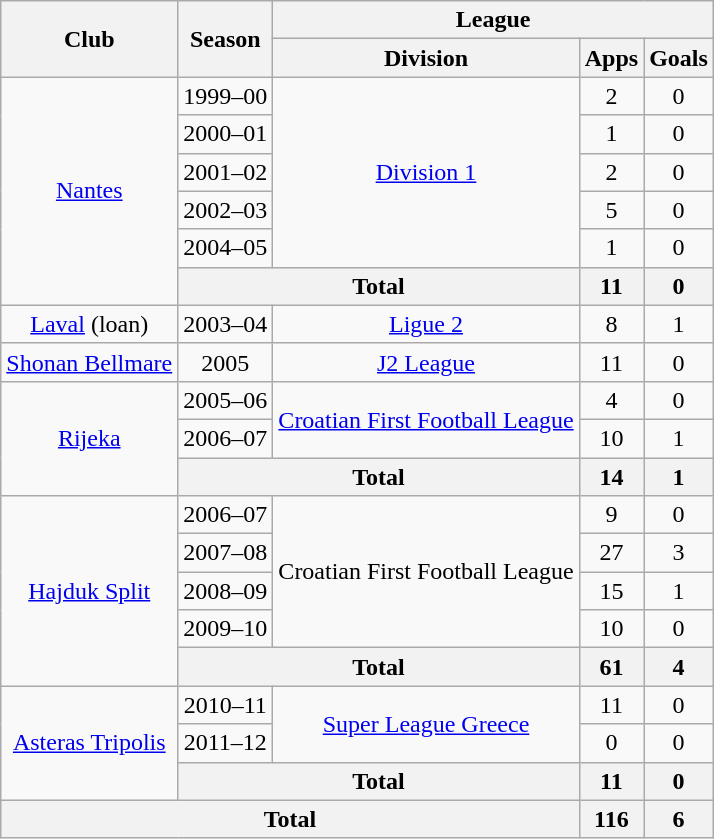<table class="wikitable" style="text-align:center">
<tr>
<th rowspan="2">Club</th>
<th rowspan="2">Season</th>
<th colspan="3">League</th>
</tr>
<tr>
<th>Division</th>
<th>Apps</th>
<th>Goals</th>
</tr>
<tr>
<td rowspan="6"><a href='#'>Nantes</a></td>
<td>1999–00</td>
<td rowspan="5"><a href='#'>Division 1</a></td>
<td>2</td>
<td>0</td>
</tr>
<tr>
<td>2000–01</td>
<td>1</td>
<td>0</td>
</tr>
<tr>
<td>2001–02</td>
<td>2</td>
<td>0</td>
</tr>
<tr>
<td>2002–03</td>
<td>5</td>
<td>0</td>
</tr>
<tr>
<td>2004–05</td>
<td>1</td>
<td>0</td>
</tr>
<tr>
<th colspan="2">Total</th>
<th>11</th>
<th>0</th>
</tr>
<tr>
<td><a href='#'>Laval</a> (loan)</td>
<td>2003–04</td>
<td><a href='#'>Ligue 2</a></td>
<td>8</td>
<td>1</td>
</tr>
<tr>
<td><a href='#'>Shonan Bellmare</a></td>
<td>2005</td>
<td><a href='#'>J2 League</a></td>
<td>11</td>
<td>0</td>
</tr>
<tr>
<td rowspan="3"><a href='#'>Rijeka</a></td>
<td>2005–06</td>
<td rowspan="2"><a href='#'>Croatian First Football League</a></td>
<td>4</td>
<td>0</td>
</tr>
<tr>
<td>2006–07</td>
<td>10</td>
<td>1</td>
</tr>
<tr>
<th colspan="2">Total</th>
<th>14</th>
<th>1</th>
</tr>
<tr>
<td rowspan="5"><a href='#'>Hajduk Split</a></td>
<td>2006–07</td>
<td rowspan="4">Croatian First Football League</td>
<td>9</td>
<td>0</td>
</tr>
<tr>
<td>2007–08</td>
<td>27</td>
<td>3</td>
</tr>
<tr>
<td>2008–09</td>
<td>15</td>
<td>1</td>
</tr>
<tr>
<td>2009–10</td>
<td>10</td>
<td>0</td>
</tr>
<tr>
<th colspan="2">Total</th>
<th>61</th>
<th>4</th>
</tr>
<tr>
<td rowspan="3"><a href='#'>Asteras Tripolis</a></td>
<td>2010–11</td>
<td rowspan="2"><a href='#'>Super League Greece</a></td>
<td>11</td>
<td>0</td>
</tr>
<tr>
<td>2011–12</td>
<td>0</td>
<td>0</td>
</tr>
<tr>
<th colspan="2">Total</th>
<th>11</th>
<th>0</th>
</tr>
<tr>
<th colspan="3">Total</th>
<th>116</th>
<th>6</th>
</tr>
</table>
